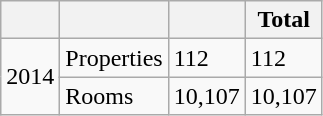<table class="wikitable mw-collapsible mw-collapsed">
<tr>
<th class="unsortable"></th>
<th></th>
<th></th>
<th>Total</th>
</tr>
<tr>
<td rowspan=2>2014</td>
<td>Properties</td>
<td>112</td>
<td>112</td>
</tr>
<tr>
<td>Rooms</td>
<td>10,107</td>
<td>10,107</td>
</tr>
</table>
